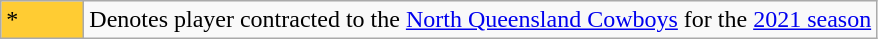<table class="wikitable">
<tr>
<td style="background:#FC3; width:3em;">*</td>
<td>Denotes player contracted to the <a href='#'>North Queensland Cowboys</a> for the <a href='#'>2021 season</a></td>
</tr>
</table>
